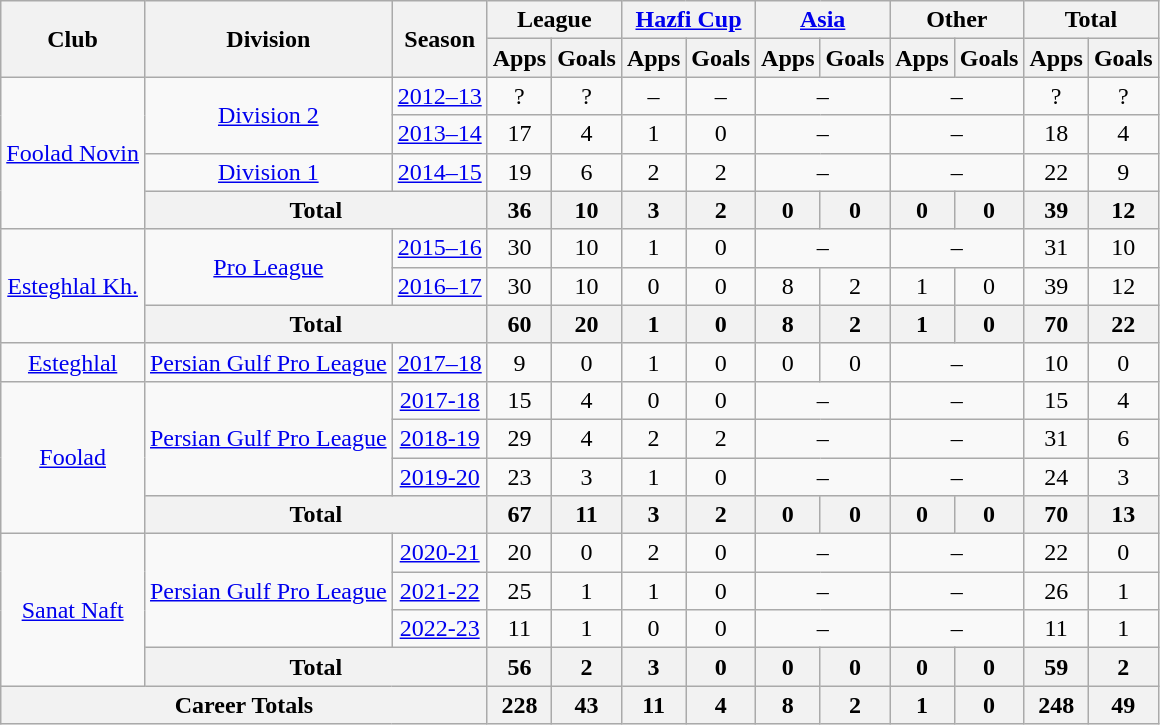<table class="wikitable" style="text-align: center;">
<tr>
<th rowspan="2">Club</th>
<th rowspan="2">Division</th>
<th rowspan="2">Season</th>
<th colspan="2">League</th>
<th colspan="2"><a href='#'>Hazfi Cup</a></th>
<th colspan="2"><a href='#'>Asia</a></th>
<th colspan="2">Other</th>
<th colspan="2">Total</th>
</tr>
<tr>
<th>Apps</th>
<th>Goals</th>
<th>Apps</th>
<th>Goals</th>
<th>Apps</th>
<th>Goals</th>
<th>Apps</th>
<th>Goals</th>
<th>Apps</th>
<th>Goals</th>
</tr>
<tr>
<td rowspan="4"><a href='#'>Foolad Novin</a></td>
<td rowspan="2"><a href='#'>Division 2</a></td>
<td><a href='#'>2012–13</a></td>
<td>?</td>
<td>?</td>
<td>–</td>
<td>–</td>
<td colspan="2">–</td>
<td colspan="2">–</td>
<td>?</td>
<td>?</td>
</tr>
<tr>
<td><a href='#'>2013–14</a></td>
<td>17</td>
<td>4</td>
<td>1</td>
<td>0</td>
<td colspan="2">–</td>
<td colspan="2">–</td>
<td>18</td>
<td>4</td>
</tr>
<tr>
<td><a href='#'>Division 1</a></td>
<td><a href='#'>2014–15</a></td>
<td>19</td>
<td>6</td>
<td>2</td>
<td>2</td>
<td colspan="2">–</td>
<td colspan="2">–</td>
<td>22</td>
<td>9</td>
</tr>
<tr>
<th colspan=2>Total</th>
<th>36</th>
<th>10</th>
<th>3</th>
<th>2</th>
<th>0</th>
<th>0</th>
<th>0</th>
<th>0</th>
<th>39</th>
<th>12</th>
</tr>
<tr>
<td rowspan="3"><a href='#'>Esteghlal Kh.</a></td>
<td rowspan="2"><a href='#'>Pro League</a></td>
<td><a href='#'>2015–16</a></td>
<td>30</td>
<td>10</td>
<td>1</td>
<td>0</td>
<td colspan="2">–</td>
<td colspan="2">–</td>
<td>31</td>
<td>10</td>
</tr>
<tr>
<td><a href='#'>2016–17</a></td>
<td>30</td>
<td>10</td>
<td>0</td>
<td>0</td>
<td>8</td>
<td>2</td>
<td>1</td>
<td>0</td>
<td>39</td>
<td>12</td>
</tr>
<tr>
<th colspan=2>Total</th>
<th>60</th>
<th>20</th>
<th>1</th>
<th>0</th>
<th>8</th>
<th>2</th>
<th>1</th>
<th>0</th>
<th>70</th>
<th>22</th>
</tr>
<tr>
<td><a href='#'>Esteghlal</a></td>
<td><a href='#'>Persian Gulf Pro League</a></td>
<td rowspan="1"><a href='#'>2017–18</a></td>
<td>9</td>
<td>0</td>
<td>1</td>
<td>0</td>
<td>0</td>
<td>0</td>
<td colspan="2">–</td>
<td>10</td>
<td>0</td>
</tr>
<tr>
<td rowspan="4"><a href='#'>Foolad</a></td>
<td rowspan="3"><a href='#'>Persian Gulf Pro League</a></td>
<td><a href='#'>2017-18</a></td>
<td>15</td>
<td>4</td>
<td>0</td>
<td>0</td>
<td colspan="2">–</td>
<td colspan="2">–</td>
<td>15</td>
<td>4</td>
</tr>
<tr>
<td><a href='#'>2018-19</a></td>
<td>29</td>
<td>4</td>
<td>2</td>
<td>2</td>
<td colspan="2">–</td>
<td colspan="2">–</td>
<td>31</td>
<td>6</td>
</tr>
<tr>
<td><a href='#'>2019-20</a></td>
<td>23</td>
<td>3</td>
<td>1</td>
<td>0</td>
<td colspan="2">–</td>
<td colspan="2">–</td>
<td>24</td>
<td>3</td>
</tr>
<tr>
<th colspan=2>Total</th>
<th>67</th>
<th>11</th>
<th>3</th>
<th>2</th>
<th>0</th>
<th>0</th>
<th>0</th>
<th>0</th>
<th>70</th>
<th>13</th>
</tr>
<tr>
<td rowspan="4"><a href='#'>Sanat Naft</a></td>
<td rowspan="3"><a href='#'>Persian Gulf Pro League</a></td>
<td><a href='#'>2020-21</a></td>
<td>20</td>
<td>0</td>
<td>2</td>
<td>0</td>
<td colspan="2">–</td>
<td colspan="2">–</td>
<td>22</td>
<td>0</td>
</tr>
<tr>
<td><a href='#'>2021-22</a></td>
<td>25</td>
<td>1</td>
<td>1</td>
<td>0</td>
<td colspan="2">–</td>
<td colspan="2">–</td>
<td>26</td>
<td>1</td>
</tr>
<tr>
<td><a href='#'>2022-23</a></td>
<td>11</td>
<td>1</td>
<td>0</td>
<td>0</td>
<td colspan="2">–</td>
<td colspan="2">–</td>
<td>11</td>
<td>1</td>
</tr>
<tr>
<th colspan=2>Total</th>
<th>56</th>
<th>2</th>
<th>3</th>
<th>0</th>
<th>0</th>
<th>0</th>
<th>0</th>
<th>0</th>
<th>59</th>
<th>2</th>
</tr>
<tr>
<th colspan="3">Career Totals</th>
<th>228</th>
<th>43</th>
<th>11</th>
<th>4</th>
<th>8</th>
<th>2</th>
<th>1</th>
<th>0</th>
<th>248</th>
<th>49</th>
</tr>
</table>
